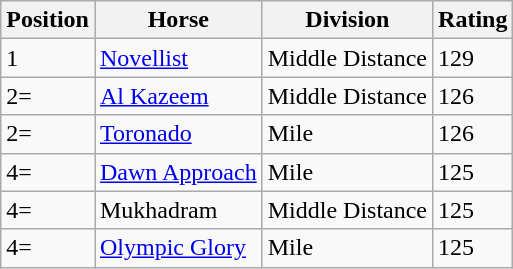<table class="wikitable">
<tr>
<th>Position</th>
<th>Horse</th>
<th>Division</th>
<th>Rating</th>
</tr>
<tr>
<td>1</td>
<td><a href='#'>Novellist</a></td>
<td>Middle Distance</td>
<td>129</td>
</tr>
<tr>
<td>2=</td>
<td><a href='#'>Al Kazeem</a></td>
<td>Middle Distance</td>
<td>126</td>
</tr>
<tr>
<td>2=</td>
<td><a href='#'>Toronado</a></td>
<td>Mile</td>
<td>126</td>
</tr>
<tr>
<td>4=</td>
<td><a href='#'>Dawn Approach</a></td>
<td>Mile</td>
<td>125</td>
</tr>
<tr>
<td>4=</td>
<td>Mukhadram</td>
<td>Middle Distance</td>
<td>125</td>
</tr>
<tr>
<td>4=</td>
<td><a href='#'>Olympic Glory</a></td>
<td>Mile</td>
<td>125</td>
</tr>
</table>
